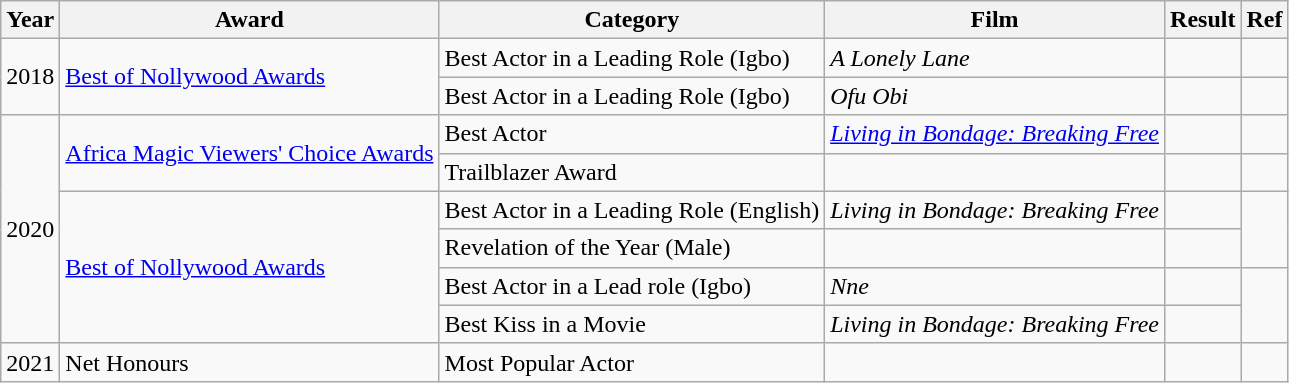<table class="wikitable plainrowheaders sortable">
<tr>
<th>Year</th>
<th>Award</th>
<th>Category</th>
<th>Film</th>
<th>Result</th>
<th>Ref</th>
</tr>
<tr>
<td rowspan="2">2018</td>
<td rowspan="2"><a href='#'>Best of Nollywood Awards</a></td>
<td>Best Actor in a Leading Role (Igbo)</td>
<td><em>A Lonely Lane</em></td>
<td></td>
<td></td>
</tr>
<tr>
<td>Best Actor in a Leading Role (Igbo)</td>
<td><em>Ofu Obi</em></td>
<td></td>
<td></td>
</tr>
<tr>
<td rowspan="6">2020</td>
<td rowspan="2"><a href='#'>Africa Magic Viewers' Choice Awards</a></td>
<td>Best Actor</td>
<td><em><a href='#'>Living in Bondage: Breaking Free</a></em></td>
<td></td>
<td></td>
</tr>
<tr>
<td>Trailblazer Award</td>
<td></td>
<td></td>
<td></td>
</tr>
<tr>
<td rowspan="4"><a href='#'>Best of Nollywood Awards</a></td>
<td>Best Actor in a Leading Role (English)</td>
<td><em>Living in Bondage: Breaking Free</em></td>
<td></td>
<td rowspan="2"></td>
</tr>
<tr>
<td>Revelation of the Year (Male)</td>
<td></td>
<td></td>
</tr>
<tr>
<td>Best Actor in a Lead role (Igbo)</td>
<td><em>Nne</em></td>
<td></td>
<td rowspan="2"></td>
</tr>
<tr>
<td>Best Kiss in a Movie</td>
<td><em>Living in Bondage: Breaking Free</em></td>
<td></td>
</tr>
<tr>
<td>2021</td>
<td>Net Honours</td>
<td>Most Popular Actor</td>
<td></td>
<td></td>
<td></td>
</tr>
</table>
